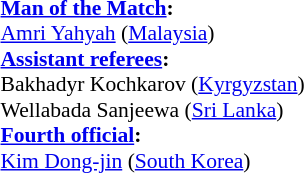<table width=50% style="font-size:90%;">
<tr>
<td><br><strong><a href='#'>Man of the Match</a>:</strong>	
<br><a href='#'>Amri Yahyah</a> (<a href='#'>Malaysia</a>)<br><strong><a href='#'>Assistant referees</a>:</strong>
<br>Bakhadyr Kochkarov (<a href='#'>Kyrgyzstan</a>)
<br>Wellabada Sanjeewa (<a href='#'>Sri Lanka</a>)
<br><strong><a href='#'>Fourth official</a>:</strong>
<br><a href='#'>Kim Dong-jin</a> (<a href='#'>South Korea</a>)</td>
</tr>
</table>
